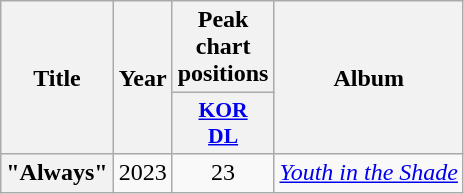<table class="wikitable plainrowheaders" style="text-align:center">
<tr>
<th scope="col" rowspan="2">Title</th>
<th scope="col" rowspan="2">Year</th>
<th scope="col" colspan="1">Peak chart positions</th>
<th scope="col" rowspan="2">Album</th>
</tr>
<tr>
<th scope="col" style="font-size:90%; width:3em"><a href='#'>KOR<br>DL</a><br></th>
</tr>
<tr>
<th scope="row">"Always"</th>
<td>2023</td>
<td>23</td>
<td><em><a href='#'>Youth in the Shade</a></em></td>
</tr>
</table>
